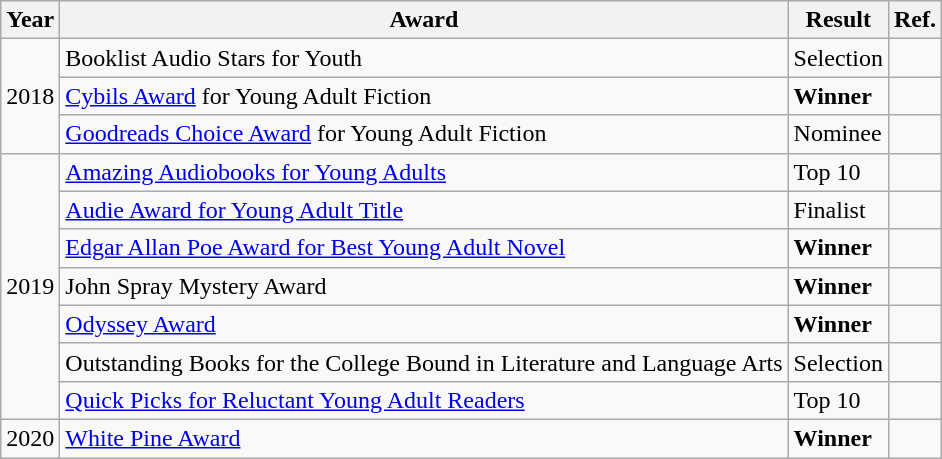<table class="wikitable sortable mw-collapsible">
<tr>
<th>Year</th>
<th>Award</th>
<th>Result</th>
<th>Ref.</th>
</tr>
<tr>
<td rowspan="3">2018</td>
<td>Booklist Audio Stars for Youth</td>
<td>Selection</td>
<td></td>
</tr>
<tr>
<td><a href='#'>Cybils Award</a> for Young Adult Fiction</td>
<td><strong>Winner</strong></td>
<td></td>
</tr>
<tr>
<td><a href='#'>Goodreads Choice Award</a> for Young Adult Fiction</td>
<td>Nominee</td>
<td></td>
</tr>
<tr>
<td rowspan="7">2019</td>
<td><a href='#'>Amazing Audiobooks for Young Adults</a></td>
<td>Top 10</td>
<td></td>
</tr>
<tr>
<td><a href='#'>Audie Award for Young Adult Title</a></td>
<td>Finalist</td>
<td></td>
</tr>
<tr>
<td><a href='#'>Edgar Allan Poe Award for Best Young Adult Novel</a></td>
<td><strong>Winner</strong></td>
<td></td>
</tr>
<tr>
<td>John Spray Mystery Award</td>
<td><strong>Winner</strong></td>
<td></td>
</tr>
<tr>
<td><a href='#'>Odyssey Award</a></td>
<td><strong>Winner</strong></td>
<td></td>
</tr>
<tr>
<td>Outstanding Books for the College Bound in Literature and Language Arts</td>
<td>Selection</td>
<td></td>
</tr>
<tr>
<td><a href='#'>Quick Picks for Reluctant Young Adult Readers</a></td>
<td>Top 10</td>
<td></td>
</tr>
<tr>
<td>2020</td>
<td><a href='#'>White Pine Award</a></td>
<td><strong>Winner</strong></td>
<td></td>
</tr>
</table>
